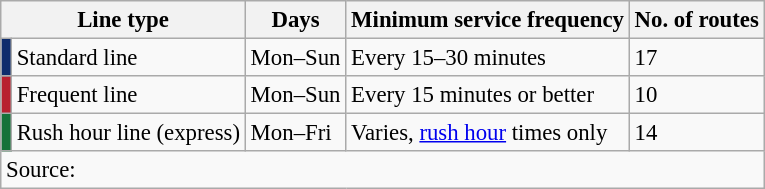<table class=wikitable style="font-size: 95%;" |>
<tr>
<th colspan=2>Line type</th>
<th>Days</th>
<th>Minimum service frequency</th>
<th>No. of routes</th>
</tr>
<tr>
<th style="background:#0e2c6c;"></th>
<td>Standard line</td>
<td>Mon–Sun</td>
<td>Every 15–30 minutes</td>
<td>17</td>
</tr>
<tr>
<th style="background:#b8202f;"></th>
<td>Frequent line</td>
<td>Mon–Sun</td>
<td>Every 15 minutes or better</td>
<td>10</td>
</tr>
<tr>
<th style="background:#157239;"></th>
<td>Rush hour line (express)</td>
<td>Mon–Fri</td>
<td>Varies, <a href='#'>rush hour</a> times only</td>
<td>14</td>
</tr>
<tr>
<td colspan=5>Source:</td>
</tr>
</table>
